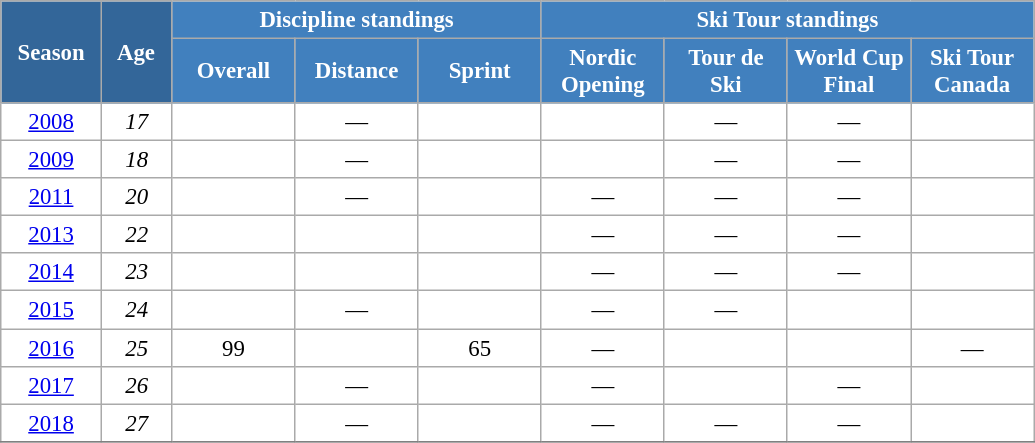<table class="wikitable" style="font-size:95%; text-align:center; border:grey solid 1px; border-collapse:collapse; background:#ffffff;">
<tr>
<th style="background-color:#369; color:white; width:60px;" rowspan="2"> Season </th>
<th style="background-color:#369; color:white; width:40px;" rowspan="2"> Age </th>
<th style="background-color:#4180be; color:white;" colspan="3">Discipline standings</th>
<th style="background-color:#4180be; color:white;" colspan="4">Ski Tour standings</th>
</tr>
<tr>
<th style="background-color:#4180be; color:white; width:75px;">Overall</th>
<th style="background-color:#4180be; color:white; width:75px;">Distance</th>
<th style="background-color:#4180be; color:white; width:75px;">Sprint</th>
<th style="background-color:#4180be; color:white; width:75px;">Nordic<br>Opening</th>
<th style="background-color:#4180be; color:white; width:75px;">Tour de<br>Ski</th>
<th style="background-color:#4180be; color:white; width:75px;">World Cup<br>Final</th>
<th style="background-color:#4180be; color:white; width:75px;">Ski Tour<br>Canada</th>
</tr>
<tr>
<td><a href='#'>2008</a></td>
<td><em>17</em></td>
<td></td>
<td>—</td>
<td></td>
<td></td>
<td>—</td>
<td>—</td>
<td></td>
</tr>
<tr>
<td><a href='#'>2009</a></td>
<td><em>18</em></td>
<td></td>
<td>—</td>
<td></td>
<td></td>
<td>—</td>
<td>—</td>
<td></td>
</tr>
<tr>
<td><a href='#'>2011</a></td>
<td><em>20</em></td>
<td></td>
<td>—</td>
<td></td>
<td>—</td>
<td>—</td>
<td>—</td>
<td></td>
</tr>
<tr>
<td><a href='#'>2013</a></td>
<td><em>22</em></td>
<td></td>
<td></td>
<td></td>
<td>—</td>
<td>—</td>
<td>—</td>
<td></td>
</tr>
<tr>
<td><a href='#'>2014</a></td>
<td><em>23</em></td>
<td></td>
<td></td>
<td></td>
<td>—</td>
<td>—</td>
<td>—</td>
<td></td>
</tr>
<tr>
<td><a href='#'>2015</a></td>
<td><em>24</em></td>
<td></td>
<td>—</td>
<td></td>
<td>—</td>
<td>—</td>
<td></td>
<td></td>
</tr>
<tr>
<td><a href='#'>2016</a></td>
<td><em>25</em></td>
<td>99</td>
<td></td>
<td>65</td>
<td>—</td>
<td></td>
<td></td>
<td>—</td>
</tr>
<tr>
<td><a href='#'>2017</a></td>
<td><em>26</em></td>
<td></td>
<td>—</td>
<td></td>
<td>—</td>
<td></td>
<td>—</td>
<td></td>
</tr>
<tr>
<td><a href='#'>2018</a></td>
<td><em>27</em></td>
<td></td>
<td>—</td>
<td></td>
<td>—</td>
<td>—</td>
<td>—</td>
<td></td>
</tr>
<tr>
</tr>
</table>
